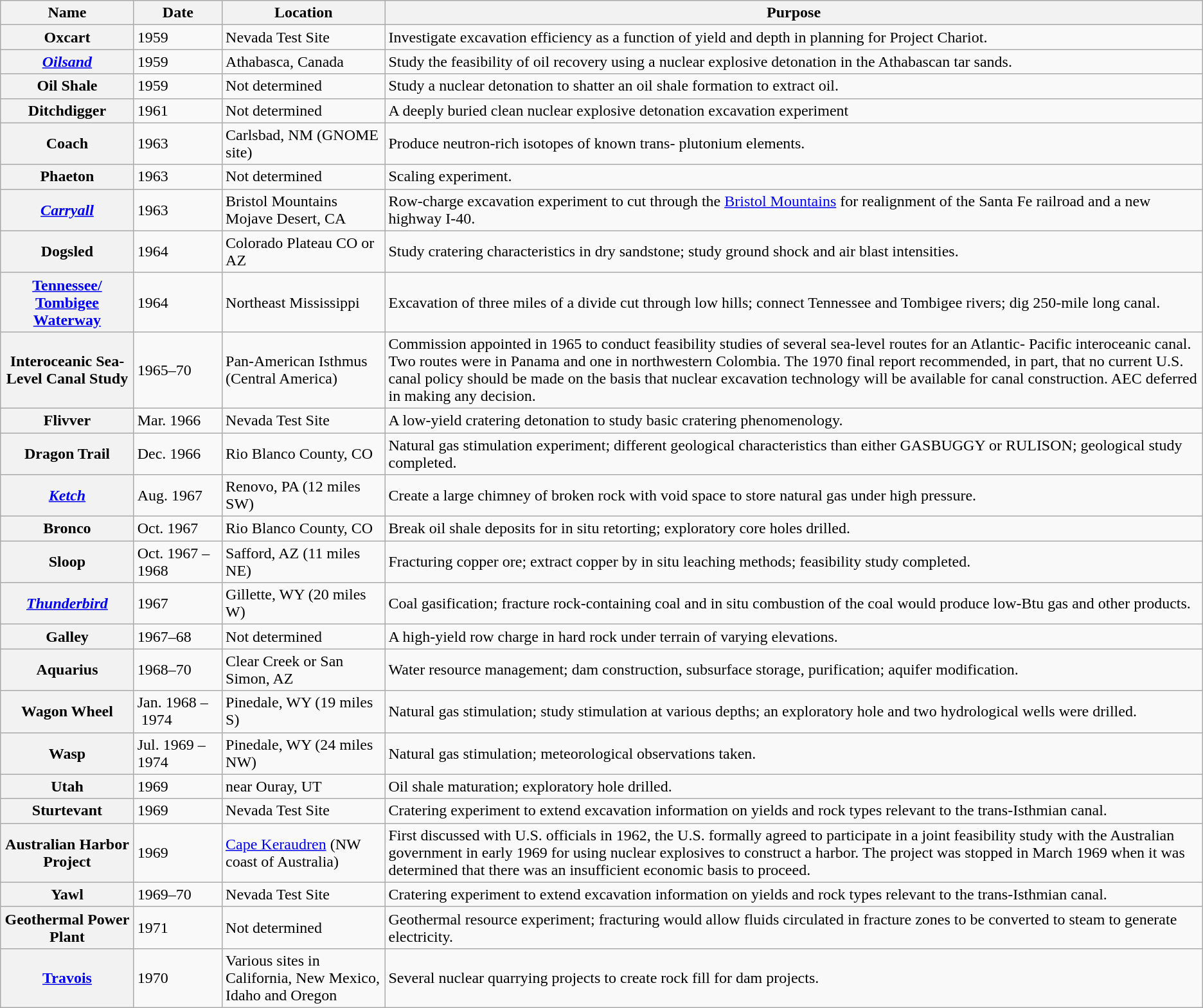<table class="wikitable">
<tr>
<th>Name</th>
<th>Date</th>
<th>Location</th>
<th>Purpose</th>
</tr>
<tr>
<th>Oxcart</th>
<td>1959</td>
<td>Nevada  Test Site</td>
<td>Investigate  excavation efficiency as a function of yield and depth in planning for  Project Chariot.</td>
</tr>
<tr>
<th><em><a href='#'>Oilsand</a></em></th>
<td>1959</td>
<td>Athabasca,  Canada</td>
<td>Study  the feasibility of oil recovery using a nuclear explosive detonation in the  Athabascan tar sands.</td>
</tr>
<tr>
<th>Oil Shale</th>
<td>1959</td>
<td>Not  determined</td>
<td>Study  a nuclear detonation to shatter an oil shale formation to extract oil.</td>
</tr>
<tr>
<th>Ditchdigger</th>
<td>1961</td>
<td>Not  determined</td>
<td>A  deeply buried clean nuclear explosive detonation excavation experiment</td>
</tr>
<tr>
<th>Coach</th>
<td>1963</td>
<td>Carlsbad,  NM (GNOME site)</td>
<td>Produce  neutron-rich isotopes of known trans- plutonium elements.</td>
</tr>
<tr>
<th>Phaeton</th>
<td>1963</td>
<td>Not  determined</td>
<td>Scaling  experiment.</td>
</tr>
<tr>
<th><em><a href='#'>Carryall</a></em></th>
<td>1963</td>
<td>Bristol  Mountains Mojave Desert, CA</td>
<td>Row-charge  excavation experiment to cut through the <a href='#'>Bristol Mountains</a> for realignment of  the Santa Fe railroad and a new highway I-40.</td>
</tr>
<tr>
<th>Dogsled</th>
<td>1964</td>
<td>Colorado  Plateau CO or AZ</td>
<td>Study  cratering characteristics in dry sandstone; study ground shock and air blast  intensities.</td>
</tr>
<tr>
<th><a href='#'>Tennessee/ Tombigee Waterway</a></th>
<td>1964</td>
<td>Northeast  Mississippi</td>
<td>Excavation  of three miles of a divide cut through low hills; connect Tennessee and  Tombigee rivers; dig 250-mile long canal.</td>
</tr>
<tr>
<th>Interoceanic Sea-Level Canal Study</th>
<td>1965–70</td>
<td>Pan-American  Isthmus (Central America)</td>
<td>Commission  appointed in 1965 to conduct feasibility studies of several sea-level routes  for an Atlantic- Pacific interoceanic canal. Two routes were in Panama and  one in northwestern Colombia. The 1970 final report recommended, in part,  that no current U.S. canal policy should be made on the basis that nuclear  excavation technology will be available for canal construction. AEC deferred  in making any decision.</td>
</tr>
<tr>
<th>Flivver</th>
<td>Mar. 1966</td>
<td>Nevada  Test Site</td>
<td>A  low-yield cratering detonation to study basic cratering phenomenology.</td>
</tr>
<tr>
<th>Dragon Trail</th>
<td>Dec. 1966</td>
<td>Rio  Blanco County, CO</td>
<td>Natural  gas stimulation experiment; different geological characteristics than either  GASBUGGY or RULISON; geological study completed.</td>
</tr>
<tr>
<th><em><a href='#'>Ketch</a></em></th>
<td>Aug. 1967</td>
<td>Renovo,  PA (12 miles SW)</td>
<td>Create  a large chimney of broken rock with void space to store natural gas under  high pressure.</td>
</tr>
<tr>
<th>Bronco</th>
<td>Oct. 1967</td>
<td>Rio  Blanco County, CO</td>
<td>Break  oil shale deposits for in situ retorting; exploratory core holes  drilled.</td>
</tr>
<tr>
<th>Sloop</th>
<td>Oct. 1967 – 1968</td>
<td>Safford,  AZ (11 miles NE)</td>
<td>Fracturing  copper ore; extract copper by in situ leaching methods; feasibility study  completed.</td>
</tr>
<tr>
<th><em><a href='#'>Thunderbird</a></th>
<td>1967</td>
<td>Gillette,  WY (20 miles W)</td>
<td>Coal  gasification; fracture rock-containing coal and in situ combustion of the  coal would produce low-Btu gas and other products.</td>
</tr>
<tr>
<th>Galley</th>
<td>1967–68</td>
<td>Not  determined</td>
<td>A  high-yield row charge in hard rock under terrain of varying elevations.</td>
</tr>
<tr>
<th>Aquarius</th>
<td>1968–70</td>
<td>Clear  Creek or San Simon, AZ</td>
<td>Water  resource management; dam construction, subsurface storage, purification;  aquifer modification.</td>
</tr>
<tr>
<th>Wagon Wheel</th>
<td>Jan. 1968 – 1974</td>
<td>Pinedale,  WY (19 miles S)</td>
<td>Natural  gas stimulation; study stimulation at various depths; an exploratory hole and  two hydrological wells were drilled.</td>
</tr>
<tr>
<th>Wasp</th>
<td>Jul. 1969 – 1974</td>
<td>Pinedale,  WY (24 miles NW)</td>
<td>Natural  gas stimulation; meteorological observations taken.</td>
</tr>
<tr>
<th>Utah</th>
<td>1969</td>
<td>near  Ouray, UT</td>
<td>Oil  shale maturation; exploratory hole drilled.</td>
</tr>
<tr>
<th>Sturtevant</th>
<td>1969</td>
<td>Nevada  Test Site</td>
<td>Cratering  experiment to extend excavation information on yields and rock types relevant  to the trans-Isthmian canal.</td>
</tr>
<tr>
<th>Australian Harbor Project</th>
<td>1969</td>
<td><a href='#'>Cape Keraudren</a> (NW coast of Australia)</td>
<td>First  discussed with U.S. officials in 1962, the U.S. formally agreed to  participate in a joint feasibility study with the Australian government in  early 1969 for using nuclear explosives to construct a harbor. The project  was stopped in March 1969 when it was determined that there was an  insufficient economic basis to proceed.</td>
</tr>
<tr>
<th>Yawl</th>
<td>1969–70</td>
<td>Nevada  Test Site</td>
<td>Cratering  experiment to extend excavation information on yields and rock types relevant  to the trans-Isthmian canal.</td>
</tr>
<tr>
<th>Geothermal Power Plant</th>
<td>1971</td>
<td>Not  determined</td>
<td>Geothermal  resource experiment; fracturing would allow fluids circulated in fracture  zones to be converted to steam to generate electricity.</td>
</tr>
<tr>
<th></em><a href='#'>Travois</a><em></th>
<td>1970</td>
<td>Various sites in California, New Mexico, Idaho and Oregon</td>
<td>Several nuclear quarrying projects to create rock fill for dam projects.</td>
</tr>
</table>
